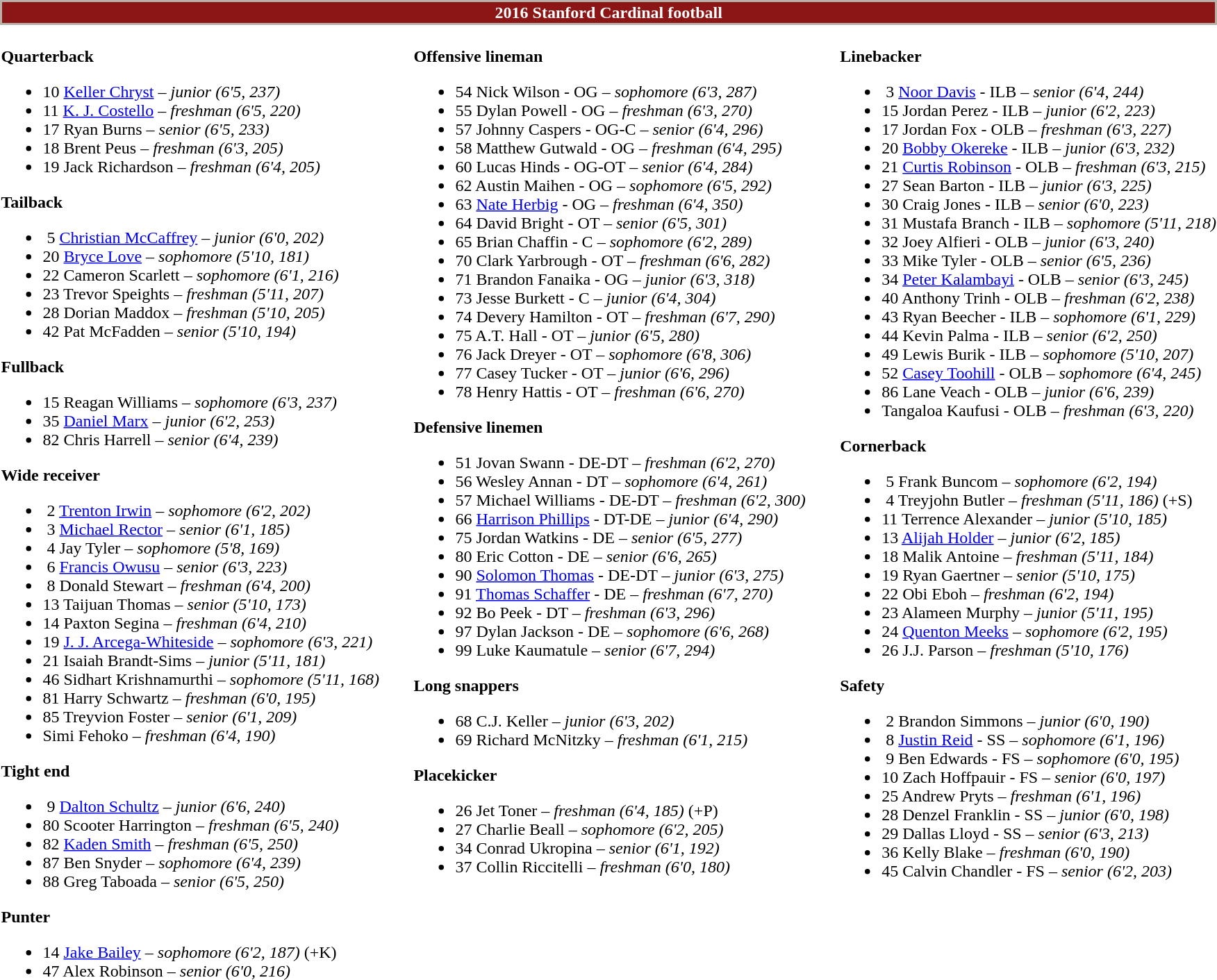<table class="toccolours" style="text-align: left;">
<tr>
<td colspan=11 style="color:#FFFFFF;background:#8C1515; text-align: center;border:2px solid #B6B1A9"><strong>2016 Stanford Cardinal football</strong></td>
</tr>
<tr>
<td valign="top"><br><strong>Quarterback</strong><ul><li>10  <a href='#'>Keller Chryst</a> – <em>junior (6'5, 237)</em></li><li>11  <a href='#'>K. J. Costello</a> – <em>freshman (6'5, 220)</em></li><li>17  Ryan Burns – <em>senior (6'5, 233)</em></li><li>18  Brent Peus – <em>freshman (6'3, 205)</em></li><li>19  Jack Richardson – <em>freshman (6'4, 205)</em></li></ul><strong>Tailback</strong><ul><li> 5  <a href='#'>Christian McCaffrey</a> – <em>junior (6'0, 202)</em></li><li>20  <a href='#'>Bryce Love</a> – <em>sophomore (5'10, 181)</em></li><li>22  Cameron Scarlett – <em>sophomore (6'1, 216)</em></li><li>23  Trevor Speights – <em>freshman (5'11, 207)</em></li><li>28  Dorian Maddox – <em>freshman (5'10, 205)</em></li><li>42  Pat McFadden – <em>senior (5'10, 194)</em></li></ul><strong>Fullback</strong><ul><li>15  Reagan Williams – <em>sophomore (6'3, 237)</em></li><li>35  <a href='#'>Daniel Marx</a> – <em>junior (6'2, 253)</em></li><li>82  Chris Harrell – <em> senior (6'4, 239)</em></li></ul><strong>Wide receiver</strong><ul><li> 2  <a href='#'>Trenton Irwin</a> – <em>sophomore (6'2, 202)</em></li><li> 3  <a href='#'>Michael Rector</a> – <em> senior (6'1, 185)</em></li><li> 4  Jay Tyler – <em>sophomore (5'8, 169)</em></li><li> 6  <a href='#'>Francis Owusu</a> – <em>senior (6'3, 223)</em></li><li> 8  Donald Stewart – <em>freshman (6'4, 200)</em></li><li>13  Taijuan Thomas – <em>senior (5'10, 173)</em></li><li>14  Paxton Segina – <em>freshman (6'4, 210)</em></li><li>19  <a href='#'>J. J. Arcega-Whiteside</a> – <em>sophomore (6'3, 221)</em></li><li>21  Isaiah Brandt-Sims – <em>junior (5'11, 181)</em></li><li>46  Sidhart Krishnamurthi – <em>sophomore (5'11, 168)</em></li><li>81  Harry Schwartz – <em>freshman (6'0, 195)</em></li><li>85  Treyvion Foster – <em>senior (6'1, 209)</em></li><li>Simi Fehoko – <em>freshman (6'4, 190)</em></li></ul><strong>Tight end</strong><ul><li> 9  <a href='#'>Dalton Schultz</a> – <em>junior (6'6, 240)</em></li><li>80  Scooter Harrington – <em>freshman (6'5, 240)</em></li><li>82  <a href='#'>Kaden Smith</a> – <em>freshman (6'5, 250)</em></li><li>87  Ben Snyder – <em>sophomore (6'4, 239)</em></li><li>88  Greg Taboada – <em>senior (6'5, 250)</em></li></ul><strong>Punter</strong><ul><li>14  <a href='#'>Jake Bailey</a> – <em>sophomore (6'2, 187)</em> (+K)</li><li>47  Alex Robinson – <em>senior (6'0, 216)</em></li></ul></td>
<td width="25"> </td>
<td valign="top"><br><strong>Offensive lineman</strong><ul><li>54  Nick Wilson - OG – <em>sophomore (6'3, 287)</em></li><li>55  Dylan Powell - OG – <em>freshman (6'3, 270)</em></li><li>57  Johnny Caspers - OG-C – <em> senior (6'4, 296)</em></li><li>58  Matthew Gutwald - OG – <em>freshman (6'4, 295)</em></li><li>60  Lucas Hinds - OG-OT – <em>senior (6'4, 284)</em></li><li>62  Austin Maihen - OG – <em>sophomore (6'5, 292)</em></li><li>63  <a href='#'>Nate Herbig</a> - OG – <em>freshman (6'4, 350)</em></li><li>64  David Bright - OT – <em>senior (6'5, 301)</em></li><li>65  Brian Chaffin - C – <em>sophomore (6'2, 289)</em></li><li>70  Clark Yarbrough - OT – <em>freshman (6'6, 282)</em></li><li>71  Brandon Fanaika - OG – <em>junior (6'3, 318)</em></li><li>73  Jesse Burkett - C – <em>junior (6'4, 304)</em></li><li>74  Devery Hamilton - OT – <em>freshman (6'7, 290)</em></li><li>75  A.T. Hall - OT – <em>junior (6'5, 280)</em></li><li>76  Jack Dreyer - OT – <em>sophomore (6'8, 306)</em></li><li>77  Casey Tucker - OT – <em>junior (6'6, 296)</em></li><li>78  Henry Hattis - OT – <em>freshman (6'6, 270)</em></li></ul><strong>Defensive linemen</strong><ul><li>51  Jovan Swann - DE-DT – <em>freshman (6'2, 270)</em></li><li>56  Wesley Annan - DT – <em>sophomore (6'4, 261)</em></li><li>57  Michael Williams - DE-DT – <em>freshman (6'2, 300)</em></li><li>66  <a href='#'>Harrison Phillips</a> - DT-DE – <em>junior (6'4, 290)</em></li><li>75  Jordan Watkins - DE – <em> senior (6'5, 277)</em></li><li>80  Eric Cotton - DE – <em>senior (6'6, 265)</em></li><li>90  <a href='#'>Solomon Thomas</a> - DE-DT – <em>junior (6'3, 275)</em></li><li>91  <a href='#'>Thomas Schaffer</a> - DE – <em>freshman (6'7, 270)</em></li><li>92  Bo Peek - DT – <em>freshman (6'3, 296)</em></li><li>97  Dylan Jackson - DE – <em>sophomore (6'6, 268)</em></li><li>99  Luke Kaumatule – <em> senior (6'7, 294)</em></li></ul><strong>Long snappers</strong><ul><li>68  C.J. Keller – <em>junior (6'3, 202)</em></li><li>69  Richard McNitzky – <em>freshman (6'1, 215)</em></li></ul><strong>Placekicker</strong><ul><li>26  Jet Toner – <em>freshman (6'4, 185)</em> (+P)</li><li>27  Charlie Beall – <em>sophomore (6'2, 205)</em></li><li>34  Conrad Ukropina – <em> senior (6'1, 192)</em></li><li>37  Collin Riccitelli – <em>freshman (6'0, 180)</em></li></ul></td>
<td width="25"> </td>
<td valign="top"><br><strong>Linebacker</strong><ul><li> 3  <a href='#'>Noor Davis</a> - ILB – <em> senior (6'4, 244)</em></li><li>15  Jordan Perez - ILB – <em>junior (6'2, 223)</em></li><li>17  Jordan Fox - OLB – <em>freshman (6'3, 227)</em></li><li>20  <a href='#'>Bobby Okereke</a> - ILB – <em>junior (6'3, 232)</em></li><li>21  <a href='#'>Curtis Robinson</a> - OLB – <em>freshman (6'3, 215)</em></li><li>27  Sean Barton - ILB – <em>junior (6'3, 225)</em></li><li>30  Craig Jones - ILB – <em> senior (6'0, 223)</em></li><li>31  Mustafa Branch - ILB – <em>sophomore (5'11, 218)</em></li><li>32  Joey Alfieri - OLB – <em>junior (6'3, 240)</em></li><li>33  Mike Tyler - OLB – <em>senior (6'5, 236)</em></li><li>34  <a href='#'>Peter Kalambayi</a> - OLB – <em>senior (6'3, 245)</em></li><li>40  Anthony Trinh - OLB – <em>freshman (6'2, 238)</em></li><li>43  Ryan Beecher - ILB – <em>sophomore (6'1, 229)</em></li><li>44  Kevin Palma - ILB – <em>senior (6'2, 250)</em></li><li>49  Lewis Burik - ILB – <em>sophomore (5'10, 207)</em></li><li>52  <a href='#'>Casey Toohill</a> - OLB – <em>sophomore (6'4, 245)</em></li><li>86  Lane Veach - OLB – <em>junior (6'6, 239)</em></li><li>Tangaloa Kaufusi - OLB – <em>freshman (6'3, 220)</em></li></ul><strong>Cornerback</strong><ul><li> 5  Frank Buncom – <em>sophomore (6'2, 194)</em></li><li> 4  Treyjohn Butler – <em>freshman (5'11, 186)</em> (+S)</li><li>11  Terrence Alexander – <em>junior (5'10, 185)</em></li><li>13  <a href='#'>Alijah Holder</a> – <em>junior (6'2, 185)</em></li><li>18  Malik Antoine – <em>freshman (5'11, 184)</em></li><li>19  Ryan Gaertner – <em>senior (5'10, 175)</em></li><li>22  Obi Eboh – <em>freshman (6'2, 194)</em></li><li>23  Alameen Murphy – <em>junior (5'11, 195)</em></li><li>24  <a href='#'>Quenton Meeks</a> – <em>sophomore (6'2, 195)</em></li><li>26  J.J. Parson – <em>freshman (5'10, 176)</em></li></ul><strong>Safety</strong><ul><li> 2  Brandon Simmons – <em>junior (6'0, 190)</em></li><li> 8  <a href='#'>Justin Reid</a> - SS – <em>sophomore (6'1, 196)</em></li><li> 9  Ben Edwards - FS – <em>sophomore (6'0, 195)</em></li><li>10  Zach Hoffpauir - FS – <em>senior (6'0, 197)</em></li><li>25  Andrew Pryts – <em>freshman (6'1, 196)</em></li><li>28  Denzel Franklin - SS – <em>junior (6'0, 198)</em></li><li>29  Dallas Lloyd - SS – <em> senior (6'3, 213)</em></li><li>36  Kelly Blake – <em>freshman (6'0, 190)</em></li><li>45  Calvin Chandler - FS – <em>senior (6'2, 203)</em></li></ul></td>
</tr>
</table>
